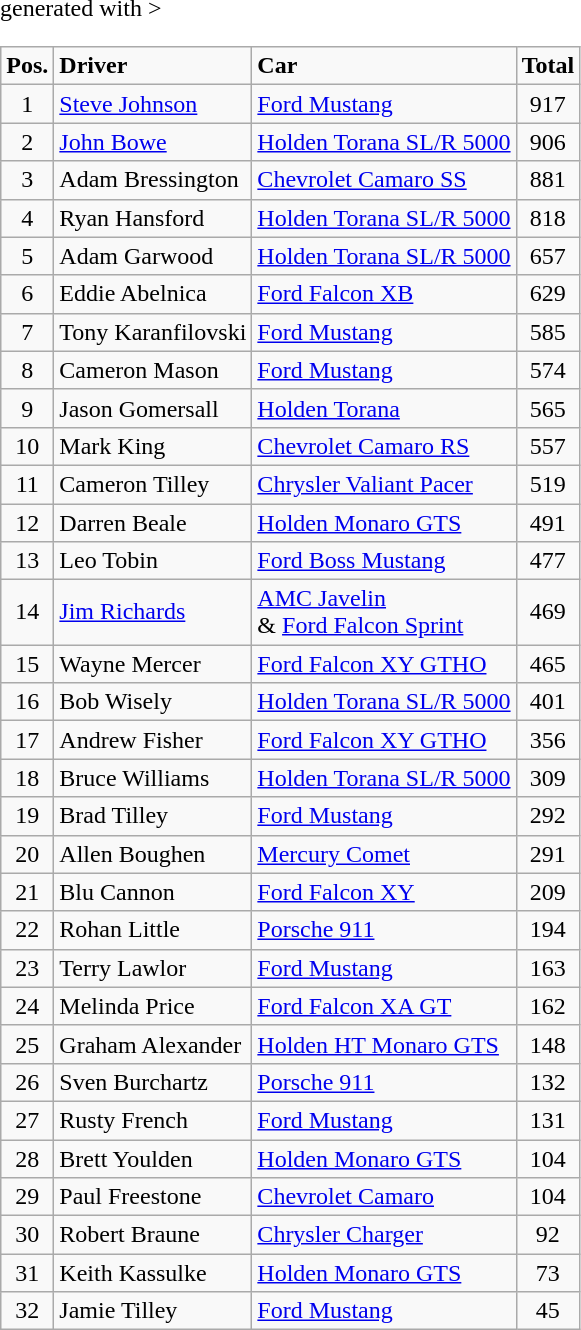<table class="wikitable" <hiddentext>generated with >
<tr style="font-weight:bold">
<td align="center">Pos.</td>
<td>Driver</td>
<td>Car</td>
<td align="center">Total</td>
</tr>
<tr>
<td align="center">1</td>
<td><a href='#'>Steve Johnson</a></td>
<td><a href='#'>Ford Mustang</a></td>
<td align="center">917</td>
</tr>
<tr>
<td align="center">2</td>
<td><a href='#'>John Bowe</a></td>
<td><a href='#'>Holden Torana SL/R 5000</a></td>
<td align="center">906</td>
</tr>
<tr>
<td align="center">3</td>
<td>Adam Bressington</td>
<td><a href='#'>Chevrolet Camaro SS</a></td>
<td align="center">881</td>
</tr>
<tr>
<td align="center">4</td>
<td>Ryan Hansford</td>
<td><a href='#'>Holden Torana SL/R 5000</a></td>
<td align="center">818</td>
</tr>
<tr>
<td align="center">5</td>
<td>Adam Garwood</td>
<td><a href='#'>Holden Torana SL/R 5000</a></td>
<td align="center">657</td>
</tr>
<tr>
<td align="center">6</td>
<td>Eddie Abelnica</td>
<td><a href='#'>Ford Falcon XB</a></td>
<td align="center">629</td>
</tr>
<tr>
<td align="center">7</td>
<td>Tony Karanfilovski</td>
<td><a href='#'>Ford Mustang</a></td>
<td align="center">585</td>
</tr>
<tr>
<td align="center">8</td>
<td>Cameron Mason</td>
<td><a href='#'>Ford Mustang</a></td>
<td align="center">574</td>
</tr>
<tr>
<td align="center">9</td>
<td>Jason Gomersall</td>
<td><a href='#'>Holden Torana</a></td>
<td align="center">565</td>
</tr>
<tr>
<td align="center">10</td>
<td>Mark King</td>
<td><a href='#'>Chevrolet Camaro RS</a></td>
<td align="center">557</td>
</tr>
<tr>
<td align="center">11</td>
<td>Cameron Tilley</td>
<td><a href='#'>Chrysler Valiant Pacer</a></td>
<td align="center">519</td>
</tr>
<tr>
<td align="center">12</td>
<td>Darren Beale</td>
<td><a href='#'>Holden Monaro GTS</a></td>
<td align="center">491</td>
</tr>
<tr>
<td align="center">13</td>
<td>Leo Tobin</td>
<td><a href='#'>Ford Boss Mustang</a></td>
<td align="center">477</td>
</tr>
<tr>
<td align="center">14</td>
<td><a href='#'>Jim Richards</a></td>
<td><a href='#'>AMC Javelin</a> <br> & <a href='#'>Ford Falcon Sprint</a></td>
<td align="center">469</td>
</tr>
<tr>
<td align="center">15</td>
<td>Wayne Mercer</td>
<td><a href='#'>Ford Falcon XY GTHO</a></td>
<td align="center">465</td>
</tr>
<tr>
<td align="center">16</td>
<td>Bob Wisely</td>
<td><a href='#'>Holden Torana SL/R 5000</a></td>
<td align="center">401</td>
</tr>
<tr>
<td align="center">17</td>
<td>Andrew Fisher</td>
<td><a href='#'>Ford Falcon XY GTHO</a></td>
<td align="center">356</td>
</tr>
<tr>
<td align="center">18</td>
<td>Bruce Williams</td>
<td><a href='#'>Holden Torana SL/R 5000</a></td>
<td align="center">309</td>
</tr>
<tr>
<td align="center">19</td>
<td>Brad Tilley</td>
<td><a href='#'>Ford Mustang</a></td>
<td align="center">292</td>
</tr>
<tr>
<td align="center">20</td>
<td>Allen Boughen</td>
<td><a href='#'>Mercury Comet</a></td>
<td align="center">291</td>
</tr>
<tr>
<td align="center">21</td>
<td>Blu Cannon</td>
<td><a href='#'>Ford Falcon XY</a></td>
<td align="center">209</td>
</tr>
<tr>
<td align="center">22</td>
<td>Rohan Little</td>
<td><a href='#'>Porsche 911</a></td>
<td align="center">194</td>
</tr>
<tr>
<td align="center">23</td>
<td>Terry Lawlor</td>
<td><a href='#'>Ford Mustang</a></td>
<td align="center">163</td>
</tr>
<tr>
<td align="center">24</td>
<td>Melinda Price</td>
<td><a href='#'>Ford Falcon XA GT</a></td>
<td align="center">162</td>
</tr>
<tr>
<td align="center">25</td>
<td>Graham Alexander</td>
<td><a href='#'>Holden HT Monaro GTS</a></td>
<td align="center">148</td>
</tr>
<tr>
<td align="center">26</td>
<td>Sven Burchartz</td>
<td><a href='#'>Porsche 911</a></td>
<td align="center">132</td>
</tr>
<tr>
<td align="center">27</td>
<td>Rusty French</td>
<td><a href='#'>Ford Mustang</a></td>
<td align="center">131</td>
</tr>
<tr>
<td align="center">28</td>
<td>Brett Youlden</td>
<td><a href='#'>Holden Monaro GTS</a></td>
<td align="center">104</td>
</tr>
<tr>
<td align="center">29</td>
<td>Paul Freestone</td>
<td><a href='#'>Chevrolet Camaro</a></td>
<td align="center">104</td>
</tr>
<tr>
<td align="center">30</td>
<td>Robert Braune</td>
<td><a href='#'>Chrysler Charger</a></td>
<td align="center">92</td>
</tr>
<tr>
<td align="center">31</td>
<td>Keith Kassulke</td>
<td><a href='#'>Holden Monaro GTS</a></td>
<td align="center">73</td>
</tr>
<tr>
<td align="center">32</td>
<td>Jamie Tilley</td>
<td><a href='#'>Ford Mustang</a></td>
<td align="center">45</td>
</tr>
</table>
